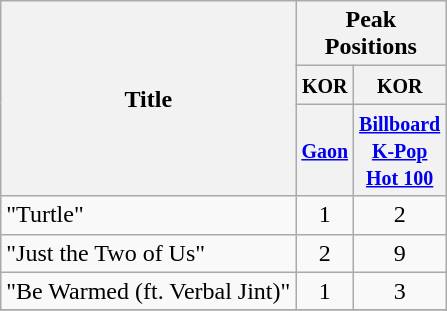<table class="wikitable" style="text-align:center;">
<tr>
<th rowspan=3>Title</th>
<th colspan=2>Peak Positions</th>
</tr>
<tr>
<th width="30"><small>KOR</small></th>
<th width="30"><small>KOR</small></th>
</tr>
<tr>
<th align=center><small><a href='#'>Gaon</a></small><br></th>
<th width="30"><small><a href='#'>Billboard</a><br><a href='#'>K-Pop Hot 100</a></small><br></th>
</tr>
<tr>
<td align="left">"Turtle"</td>
<td align=center>1</td>
<td align=center>2</td>
</tr>
<tr>
<td align="left">"Just the Two of Us"</td>
<td align=center>2</td>
<td align=center>9</td>
</tr>
<tr>
<td align="left">"Be Warmed (ft. Verbal Jint)"</td>
<td align=center>1</td>
<td align=center>3</td>
</tr>
<tr>
</tr>
</table>
